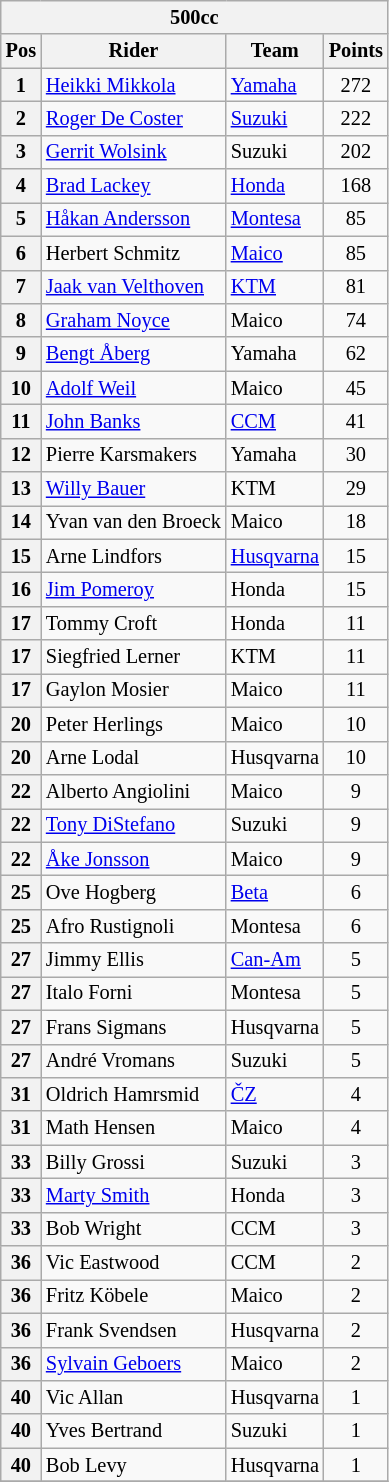<table class="wikitable" style="font-size: 85%;">
<tr>
<th colspan=4>500cc</th>
</tr>
<tr>
<th align=center>Pos</th>
<th align=center>Rider</th>
<th align=center>Team</th>
<th align=center>Points</th>
</tr>
<tr>
<th>1</th>
<td> <a href='#'>Heikki Mikkola</a></td>
<td><a href='#'>Yamaha</a></td>
<td align="center">272</td>
</tr>
<tr>
<th>2</th>
<td> <a href='#'>Roger De Coster</a></td>
<td><a href='#'>Suzuki</a></td>
<td align="center">222</td>
</tr>
<tr>
<th>3</th>
<td> <a href='#'>Gerrit Wolsink</a></td>
<td>Suzuki</td>
<td align="center">202</td>
</tr>
<tr>
<th>4</th>
<td> <a href='#'>Brad Lackey</a></td>
<td><a href='#'>Honda</a></td>
<td align="center">168</td>
</tr>
<tr>
<th>5</th>
<td> <a href='#'>Håkan Andersson</a></td>
<td><a href='#'>Montesa</a></td>
<td align="center">85</td>
</tr>
<tr>
<th>6</th>
<td> Herbert Schmitz</td>
<td><a href='#'>Maico</a></td>
<td align="center">85</td>
</tr>
<tr>
<th>7</th>
<td> <a href='#'>Jaak van Velthoven</a></td>
<td><a href='#'>KTM</a></td>
<td align="center">81</td>
</tr>
<tr>
<th>8</th>
<td> <a href='#'>Graham Noyce</a></td>
<td>Maico</td>
<td align="center">74</td>
</tr>
<tr>
<th>9</th>
<td> <a href='#'>Bengt Åberg</a></td>
<td>Yamaha</td>
<td align="center">62</td>
</tr>
<tr>
<th>10</th>
<td> <a href='#'>Adolf Weil</a></td>
<td>Maico</td>
<td align="center">45</td>
</tr>
<tr>
<th>11</th>
<td> <a href='#'>John Banks</a></td>
<td><a href='#'>CCM</a></td>
<td align="center">41</td>
</tr>
<tr>
<th>12</th>
<td> Pierre Karsmakers</td>
<td>Yamaha</td>
<td align="center">30</td>
</tr>
<tr>
<th>13</th>
<td> <a href='#'>Willy Bauer</a></td>
<td>KTM</td>
<td align="center">29</td>
</tr>
<tr>
<th>14</th>
<td> Yvan van den Broeck</td>
<td>Maico</td>
<td align="center">18</td>
</tr>
<tr>
<th>15</th>
<td> Arne Lindfors</td>
<td><a href='#'>Husqvarna</a></td>
<td align="center">15</td>
</tr>
<tr>
<th>16</th>
<td> <a href='#'>Jim Pomeroy</a></td>
<td>Honda</td>
<td align="center">15</td>
</tr>
<tr>
<th>17</th>
<td> Tommy Croft</td>
<td>Honda</td>
<td align="center">11</td>
</tr>
<tr>
<th>17</th>
<td> Siegfried Lerner</td>
<td>KTM</td>
<td align="center">11</td>
</tr>
<tr>
<th>17</th>
<td> Gaylon Mosier</td>
<td>Maico</td>
<td align="center">11</td>
</tr>
<tr>
<th>20</th>
<td> Peter Herlings</td>
<td>Maico</td>
<td align="center">10</td>
</tr>
<tr>
<th>20</th>
<td> Arne Lodal</td>
<td>Husqvarna</td>
<td align="center">10</td>
</tr>
<tr>
<th>22</th>
<td> Alberto Angiolini</td>
<td>Maico</td>
<td align="center">9</td>
</tr>
<tr>
<th>22</th>
<td> <a href='#'>Tony DiStefano</a></td>
<td>Suzuki</td>
<td align="center">9</td>
</tr>
<tr>
<th>22</th>
<td> <a href='#'>Åke Jonsson</a></td>
<td>Maico</td>
<td align="center">9</td>
</tr>
<tr>
<th>25</th>
<td> Ove Hogberg</td>
<td><a href='#'>Beta</a></td>
<td align="center">6</td>
</tr>
<tr>
<th>25</th>
<td> Afro Rustignoli</td>
<td>Montesa</td>
<td align="center">6</td>
</tr>
<tr>
<th>27</th>
<td> Jimmy Ellis</td>
<td><a href='#'>Can-Am</a></td>
<td align="center">5</td>
</tr>
<tr>
<th>27</th>
<td> Italo Forni</td>
<td>Montesa</td>
<td align="center">5</td>
</tr>
<tr>
<th>27</th>
<td> Frans Sigmans</td>
<td>Husqvarna</td>
<td align="center">5</td>
</tr>
<tr>
<th>27</th>
<td> André Vromans</td>
<td>Suzuki</td>
<td align="center">5</td>
</tr>
<tr>
<th>31</th>
<td> Oldrich Hamrsmid</td>
<td><a href='#'>ČZ</a></td>
<td align="center">4</td>
</tr>
<tr>
<th>31</th>
<td> Math Hensen</td>
<td>Maico</td>
<td align="center">4</td>
</tr>
<tr>
<th>33</th>
<td> Billy Grossi</td>
<td>Suzuki</td>
<td align="center">3</td>
</tr>
<tr>
<th>33</th>
<td> <a href='#'>Marty Smith</a></td>
<td>Honda</td>
<td align="center">3</td>
</tr>
<tr>
<th>33</th>
<td> Bob Wright</td>
<td>CCM</td>
<td align="center">3</td>
</tr>
<tr>
<th>36</th>
<td> Vic Eastwood</td>
<td>CCM</td>
<td align="center">2</td>
</tr>
<tr>
<th>36</th>
<td> Fritz Köbele</td>
<td>Maico</td>
<td align="center">2</td>
</tr>
<tr>
<th>36</th>
<td> Frank Svendsen</td>
<td>Husqvarna</td>
<td align="center">2</td>
</tr>
<tr>
<th>36</th>
<td> <a href='#'>Sylvain Geboers</a></td>
<td>Maico</td>
<td align="center">2</td>
</tr>
<tr>
<th>40</th>
<td> Vic Allan</td>
<td>Husqvarna</td>
<td align="center">1</td>
</tr>
<tr>
<th>40</th>
<td> Yves Bertrand</td>
<td>Suzuki</td>
<td align="center">1</td>
</tr>
<tr>
<th>40</th>
<td> Bob Levy</td>
<td>Husqvarna</td>
<td align="center">1</td>
</tr>
<tr>
</tr>
</table>
